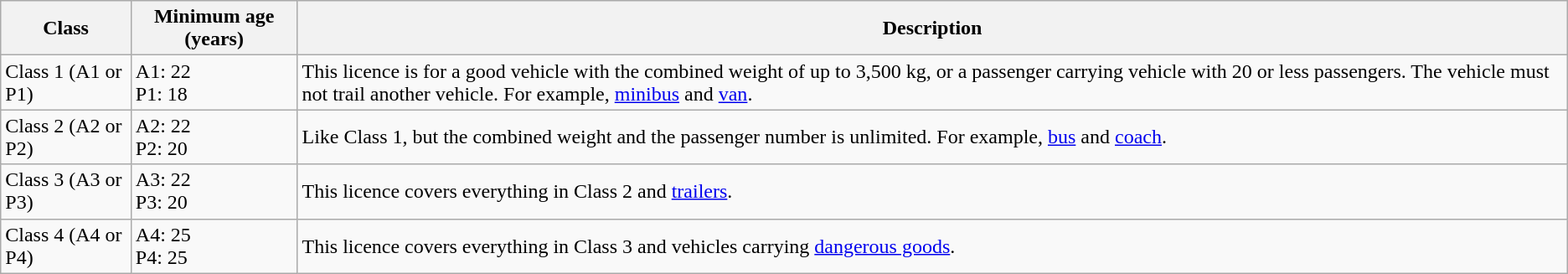<table class="wikitable">
<tr>
<th>Class</th>
<th>Minimum age (years)</th>
<th>Description</th>
</tr>
<tr>
<td>Class 1 (A1 or P1)</td>
<td>A1: 22 <br> P1: 18</td>
<td>This licence is for a good vehicle with the combined weight of up to 3,500 kg, or a passenger carrying vehicle with 20 or less passengers. The vehicle must not trail another vehicle. For example, <a href='#'>minibus</a> and <a href='#'>van</a>.</td>
</tr>
<tr>
<td>Class 2 (A2 or P2)</td>
<td>A2: 22 <br> P2: 20</td>
<td>Like Class 1, but the combined weight and the passenger number is unlimited. For example, <a href='#'>bus</a> and <a href='#'>coach</a>.</td>
</tr>
<tr>
<td>Class 3 (A3 or P3)</td>
<td>A3: 22 <br> P3: 20</td>
<td>This licence covers everything in Class 2 and <a href='#'>trailers</a>.</td>
</tr>
<tr>
<td>Class 4 (A4 or P4)</td>
<td>A4: 25 <br> P4: 25</td>
<td>This licence covers everything in Class 3 and vehicles carrying <a href='#'>dangerous goods</a>.</td>
</tr>
</table>
